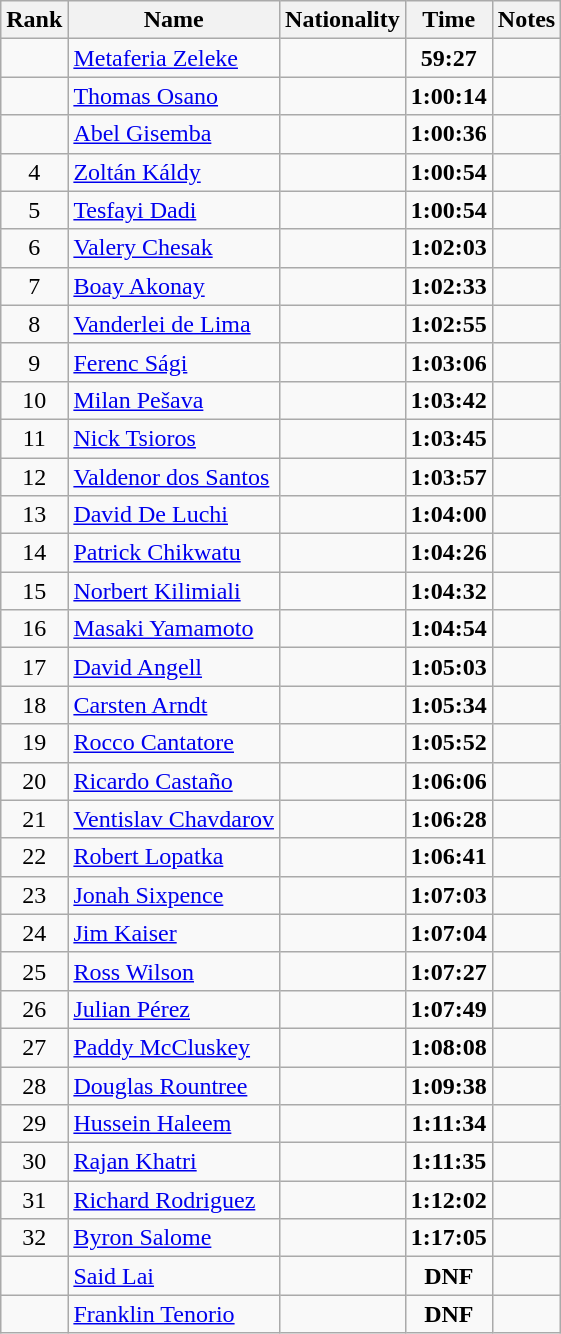<table class="wikitable sortable" style="text-align:center">
<tr>
<th>Rank</th>
<th>Name</th>
<th>Nationality</th>
<th>Time</th>
<th>Notes</th>
</tr>
<tr>
<td></td>
<td align=left><a href='#'>Metaferia Zeleke</a></td>
<td align=left></td>
<td><strong>59:27</strong></td>
<td></td>
</tr>
<tr>
<td></td>
<td align=left><a href='#'>Thomas Osano</a></td>
<td align=left></td>
<td><strong>1:00:14</strong></td>
<td></td>
</tr>
<tr>
<td></td>
<td align=left><a href='#'>Abel Gisemba</a></td>
<td align=left></td>
<td><strong>1:00:36</strong></td>
<td></td>
</tr>
<tr>
<td>4</td>
<td align=left><a href='#'>Zoltán Káldy</a></td>
<td align=left></td>
<td><strong>1:00:54</strong></td>
<td></td>
</tr>
<tr>
<td>5</td>
<td align=left><a href='#'>Tesfayi Dadi</a></td>
<td align=left></td>
<td><strong>1:00:54</strong></td>
<td></td>
</tr>
<tr>
<td>6</td>
<td align=left><a href='#'>Valery Chesak</a></td>
<td align=left></td>
<td><strong>1:02:03</strong></td>
<td></td>
</tr>
<tr>
<td>7</td>
<td align=left><a href='#'>Boay Akonay</a></td>
<td align=left></td>
<td><strong>1:02:33</strong></td>
<td></td>
</tr>
<tr>
<td>8</td>
<td align=left><a href='#'>Vanderlei de Lima</a></td>
<td align=left></td>
<td><strong>1:02:55</strong></td>
<td></td>
</tr>
<tr>
<td>9</td>
<td align=left><a href='#'>Ferenc Sági</a></td>
<td align=left></td>
<td><strong>1:03:06</strong></td>
<td></td>
</tr>
<tr>
<td>10</td>
<td align=left><a href='#'>Milan Pešava</a></td>
<td align=left></td>
<td><strong>1:03:42</strong></td>
<td></td>
</tr>
<tr>
<td>11</td>
<td align=left><a href='#'>Nick Tsioros</a></td>
<td align=left></td>
<td><strong>1:03:45</strong></td>
<td></td>
</tr>
<tr>
<td>12</td>
<td align=left><a href='#'>Valdenor dos Santos</a></td>
<td align=left></td>
<td><strong>1:03:57</strong></td>
<td></td>
</tr>
<tr>
<td>13</td>
<td align=left><a href='#'>David De Luchi</a></td>
<td align=left></td>
<td><strong>1:04:00</strong></td>
<td></td>
</tr>
<tr>
<td>14</td>
<td align=left><a href='#'>Patrick Chikwatu</a></td>
<td align=left></td>
<td><strong>1:04:26</strong></td>
<td></td>
</tr>
<tr>
<td>15</td>
<td align=left><a href='#'>Norbert Kilimiali</a></td>
<td align=left></td>
<td><strong>1:04:32</strong></td>
<td></td>
</tr>
<tr>
<td>16</td>
<td align=left><a href='#'>Masaki Yamamoto</a></td>
<td align=left></td>
<td><strong>1:04:54</strong></td>
<td></td>
</tr>
<tr>
<td>17</td>
<td align=left><a href='#'>David Angell</a></td>
<td align=left></td>
<td><strong>1:05:03</strong></td>
<td></td>
</tr>
<tr>
<td>18</td>
<td align=left><a href='#'>Carsten Arndt</a></td>
<td align=left></td>
<td><strong>1:05:34</strong></td>
<td></td>
</tr>
<tr>
<td>19</td>
<td align=left><a href='#'>Rocco Cantatore</a></td>
<td align=left></td>
<td><strong>1:05:52</strong></td>
<td></td>
</tr>
<tr>
<td>20</td>
<td align=left><a href='#'>Ricardo Castaño</a></td>
<td align=left></td>
<td><strong>1:06:06</strong></td>
<td></td>
</tr>
<tr>
<td>21</td>
<td align=left><a href='#'>Ventislav Chavdarov</a></td>
<td align=left></td>
<td><strong>1:06:28</strong></td>
<td></td>
</tr>
<tr>
<td>22</td>
<td align=left><a href='#'>Robert Lopatka</a></td>
<td align=left></td>
<td><strong>1:06:41</strong></td>
<td></td>
</tr>
<tr>
<td>23</td>
<td align=left><a href='#'>Jonah Sixpence</a></td>
<td align=left></td>
<td><strong>1:07:03</strong></td>
<td></td>
</tr>
<tr>
<td>24</td>
<td align=left><a href='#'>Jim Kaiser</a></td>
<td align=left></td>
<td><strong>1:07:04</strong></td>
<td></td>
</tr>
<tr>
<td>25</td>
<td align=left><a href='#'>Ross Wilson</a></td>
<td align=left></td>
<td><strong>1:07:27</strong></td>
<td></td>
</tr>
<tr>
<td>26</td>
<td align=left><a href='#'>Julian Pérez</a></td>
<td align=left></td>
<td><strong>1:07:49</strong></td>
<td></td>
</tr>
<tr>
<td>27</td>
<td align=left><a href='#'>Paddy McCluskey</a></td>
<td align=left></td>
<td><strong>1:08:08</strong></td>
<td></td>
</tr>
<tr>
<td>28</td>
<td align=left><a href='#'>Douglas Rountree</a></td>
<td align=left></td>
<td><strong>1:09:38</strong></td>
<td></td>
</tr>
<tr>
<td>29</td>
<td align=left><a href='#'>Hussein Haleem</a></td>
<td align=left></td>
<td><strong>1:11:34</strong></td>
<td></td>
</tr>
<tr>
<td>30</td>
<td align=left><a href='#'>Rajan Khatri</a></td>
<td align=left></td>
<td><strong>1:11:35</strong></td>
<td></td>
</tr>
<tr>
<td>31</td>
<td align=left><a href='#'>Richard Rodriguez</a></td>
<td align=left></td>
<td><strong>1:12:02</strong></td>
<td></td>
</tr>
<tr>
<td>32</td>
<td align=left><a href='#'>Byron Salome</a></td>
<td align=left></td>
<td><strong>1:17:05</strong></td>
<td></td>
</tr>
<tr>
<td></td>
<td align=left><a href='#'>Said Lai</a></td>
<td align=left></td>
<td><strong>DNF</strong></td>
<td></td>
</tr>
<tr>
<td></td>
<td align=left><a href='#'>Franklin Tenorio</a></td>
<td align=left></td>
<td><strong>DNF</strong></td>
<td></td>
</tr>
</table>
